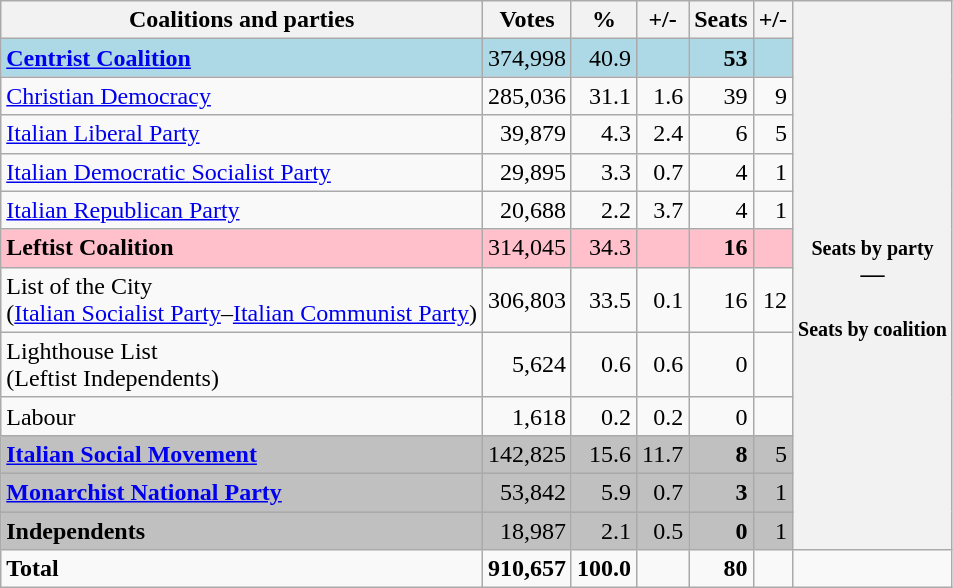<table class="wikitable">
<tr>
<th>Coalitions and parties</th>
<th>Votes</th>
<th>%</th>
<th>+/-</th>
<th>Seats</th>
<th>+/-</th>
<th rowspan="14"><br><small>Seats by party</small><br>—<br><br><small>Seats by coalition</small></th>
</tr>
<tr style="background:lightblue">
<td><strong><a href='#'>Centrist Coalition</a></strong></td>
<td align=right>374,998</td>
<td align=right>40.9</td>
<td align=right></td>
<td align=right><strong>53</strong></td>
<td align=right></td>
</tr>
<tr>
<td><a href='#'>Christian Democracy</a></td>
<td align=right>285,036</td>
<td align=right>31.1</td>
<td align=right> 1.6</td>
<td align=right>39</td>
<td align=right> 9</td>
</tr>
<tr>
<td><a href='#'>Italian Liberal Party</a></td>
<td align=right>39,879</td>
<td align=right>4.3</td>
<td align=right> 2.4</td>
<td align=right>6</td>
<td align=right> 5</td>
</tr>
<tr>
<td><a href='#'>Italian Democratic Socialist Party</a></td>
<td align=right>29,895</td>
<td align=right>3.3</td>
<td align=right> 0.7</td>
<td align=right>4</td>
<td align=right> 1</td>
</tr>
<tr>
<td><a href='#'>Italian Republican Party</a></td>
<td align=right>20,688</td>
<td align=right>2.2</td>
<td align=right> 3.7</td>
<td align=right>4</td>
<td align=right> 1</td>
</tr>
<tr style="background:pink">
<td><strong>Leftist Coalition</strong></td>
<td align=right>314,045</td>
<td align=right>34.3</td>
<td align=right></td>
<td align=right><strong>16</strong></td>
<td align=right></td>
</tr>
<tr>
<td>List of the City<br>(<a href='#'>Italian Socialist Party</a>–<a href='#'>Italian Communist Party</a>)</td>
<td align=right>306,803</td>
<td align=right>33.5</td>
<td align=right> 0.1</td>
<td align=right>16</td>
<td align=right> 12</td>
</tr>
<tr>
<td>Lighthouse List<br>(Leftist Independents)</td>
<td align=right>5,624</td>
<td align=right>0.6</td>
<td align=right> 0.6</td>
<td align=right>0</td>
<td align=right></td>
</tr>
<tr>
<td>Labour</td>
<td align=right>1,618</td>
<td align=right>0.2</td>
<td align=right> 0.2</td>
<td align=right>0</td>
<td align=right></td>
</tr>
<tr style="background:silver">
<td><strong><a href='#'>Italian Social Movement</a></strong></td>
<td align=right>142,825</td>
<td align=right>15.6</td>
<td align=right> 11.7</td>
<td align=right><strong>8</strong></td>
<td align=right> 5</td>
</tr>
<tr style="background:silver">
<td><strong><a href='#'>Monarchist National Party</a></strong></td>
<td align=right>53,842</td>
<td align=right>5.9</td>
<td align=right> 0.7</td>
<td align=right><strong>3</strong></td>
<td align=right> 1</td>
</tr>
<tr>
</tr>
<tr style="background:silver">
<td><strong>Independents</strong></td>
<td align=right>18,987</td>
<td align=right>2.1</td>
<td align=right> 0.5</td>
<td align=right><strong>0</strong></td>
<td align=right> 1</td>
</tr>
<tr>
<td><strong>Total</strong></td>
<td align=right><strong>910,657</strong></td>
<td align=right><strong>100.0</strong></td>
<td align=right></td>
<td align=right><strong>80</strong></td>
<td align=right></td>
</tr>
</table>
